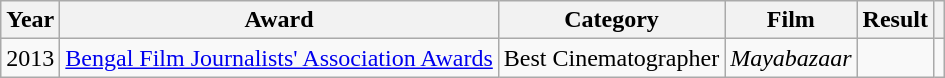<table class="wikitable">
<tr>
<th>Year</th>
<th>Award</th>
<th>Category</th>
<th>Film</th>
<th>Result</th>
<th></th>
</tr>
<tr>
<td>2013</td>
<td><a href='#'>Bengal Film Journalists' Association Awards</a></td>
<td>Best Cinematographer</td>
<td><em>Mayabazaar</em></td>
<td></td>
<td></td>
</tr>
</table>
